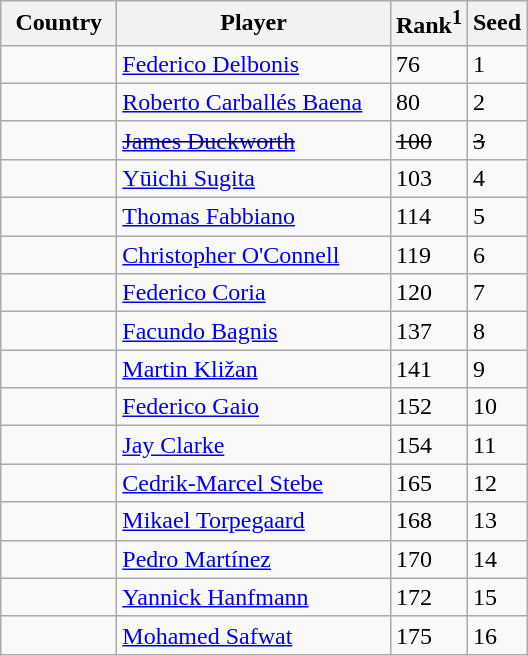<table class="sortable wikitable">
<tr>
<th width="70">Country</th>
<th width="175">Player</th>
<th>Rank<sup>1</sup></th>
<th>Seed</th>
</tr>
<tr>
<td></td>
<td><a href='#'>Federico Delbonis</a></td>
<td>76</td>
<td>1</td>
</tr>
<tr>
<td></td>
<td><a href='#'>Roberto Carballés Baena</a></td>
<td>80</td>
<td>2</td>
</tr>
<tr>
<td><s></s></td>
<td><s><a href='#'>James Duckworth</a></s></td>
<td><s>100</s></td>
<td><s>3</s></td>
</tr>
<tr>
<td></td>
<td><a href='#'>Yūichi Sugita</a></td>
<td>103</td>
<td>4</td>
</tr>
<tr>
<td></td>
<td><a href='#'>Thomas Fabbiano</a></td>
<td>114</td>
<td>5</td>
</tr>
<tr>
<td></td>
<td><a href='#'>Christopher O'Connell</a></td>
<td>119</td>
<td>6</td>
</tr>
<tr>
<td></td>
<td><a href='#'>Federico Coria</a></td>
<td>120</td>
<td>7</td>
</tr>
<tr>
<td></td>
<td><a href='#'>Facundo Bagnis</a></td>
<td>137</td>
<td>8</td>
</tr>
<tr>
<td></td>
<td><a href='#'>Martin Kližan</a></td>
<td>141</td>
<td>9</td>
</tr>
<tr>
<td></td>
<td><a href='#'>Federico Gaio</a></td>
<td>152</td>
<td>10</td>
</tr>
<tr>
<td></td>
<td><a href='#'>Jay Clarke</a></td>
<td>154</td>
<td>11</td>
</tr>
<tr>
<td></td>
<td><a href='#'>Cedrik-Marcel Stebe</a></td>
<td>165</td>
<td>12</td>
</tr>
<tr>
<td></td>
<td><a href='#'>Mikael Torpegaard</a></td>
<td>168</td>
<td>13</td>
</tr>
<tr>
<td></td>
<td><a href='#'>Pedro Martínez</a></td>
<td>170</td>
<td>14</td>
</tr>
<tr>
<td></td>
<td><a href='#'>Yannick Hanfmann</a></td>
<td>172</td>
<td>15</td>
</tr>
<tr>
<td></td>
<td><a href='#'>Mohamed Safwat</a></td>
<td>175</td>
<td>16</td>
</tr>
</table>
